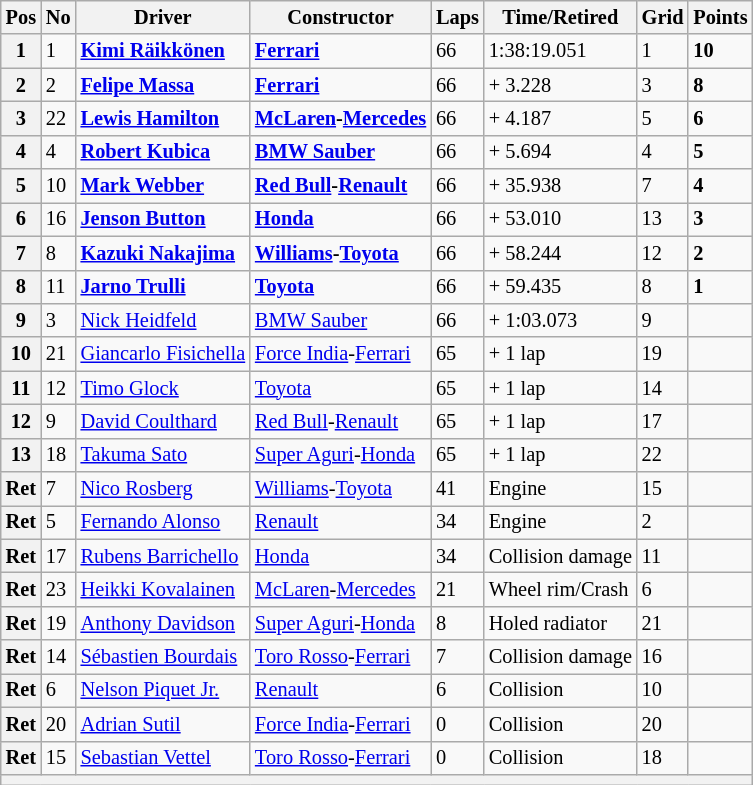<table class="wikitable" style="font-size: 85%">
<tr>
<th>Pos</th>
<th>No</th>
<th>Driver</th>
<th>Constructor</th>
<th>Laps</th>
<th>Time/Retired</th>
<th>Grid</th>
<th>Points</th>
</tr>
<tr>
<th>1</th>
<td>1</td>
<td> <strong><a href='#'>Kimi Räikkönen</a></strong></td>
<td><strong><a href='#'>Ferrari</a></strong></td>
<td>66</td>
<td>1:38:19.051</td>
<td>1</td>
<td><strong>10</strong></td>
</tr>
<tr>
<th>2</th>
<td>2</td>
<td> <strong><a href='#'>Felipe Massa</a></strong></td>
<td><strong><a href='#'>Ferrari</a></strong></td>
<td>66</td>
<td>+ 3.228</td>
<td>3</td>
<td><strong>8</strong></td>
</tr>
<tr>
<th>3</th>
<td>22</td>
<td> <strong><a href='#'>Lewis Hamilton</a></strong></td>
<td><strong><a href='#'>McLaren</a>-<a href='#'>Mercedes</a></strong></td>
<td>66</td>
<td>+ 4.187</td>
<td>5</td>
<td><strong>6</strong></td>
</tr>
<tr>
<th>4</th>
<td>4</td>
<td> <strong><a href='#'>Robert Kubica</a></strong></td>
<td><strong><a href='#'>BMW Sauber</a></strong></td>
<td>66</td>
<td>+ 5.694</td>
<td>4</td>
<td><strong>5</strong></td>
</tr>
<tr>
<th>5</th>
<td>10</td>
<td> <strong><a href='#'>Mark Webber</a></strong></td>
<td><strong><a href='#'>Red Bull</a>-<a href='#'>Renault</a></strong></td>
<td>66</td>
<td>+ 35.938</td>
<td>7</td>
<td><strong>4</strong></td>
</tr>
<tr>
<th>6</th>
<td>16</td>
<td> <strong><a href='#'>Jenson Button</a></strong></td>
<td><strong><a href='#'>Honda</a></strong></td>
<td>66</td>
<td>+ 53.010</td>
<td>13</td>
<td><strong>3</strong></td>
</tr>
<tr>
<th>7</th>
<td>8</td>
<td> <strong><a href='#'>Kazuki Nakajima</a></strong></td>
<td><strong><a href='#'>Williams</a>-<a href='#'>Toyota</a></strong></td>
<td>66</td>
<td>+ 58.244</td>
<td>12</td>
<td><strong>2</strong></td>
</tr>
<tr>
<th>8</th>
<td>11</td>
<td> <strong><a href='#'>Jarno Trulli</a></strong></td>
<td><strong><a href='#'>Toyota</a></strong></td>
<td>66</td>
<td>+ 59.435</td>
<td>8</td>
<td><strong>1</strong></td>
</tr>
<tr>
<th>9</th>
<td>3</td>
<td> <a href='#'>Nick Heidfeld</a></td>
<td><a href='#'>BMW Sauber</a></td>
<td>66</td>
<td>+ 1:03.073</td>
<td>9</td>
<td></td>
</tr>
<tr>
<th>10</th>
<td>21</td>
<td> <a href='#'>Giancarlo Fisichella</a></td>
<td><a href='#'>Force India</a>-<a href='#'>Ferrari</a></td>
<td>65</td>
<td>+ 1 lap</td>
<td>19</td>
<td></td>
</tr>
<tr>
<th>11</th>
<td>12</td>
<td> <a href='#'>Timo Glock</a></td>
<td><a href='#'>Toyota</a></td>
<td>65</td>
<td>+ 1 lap</td>
<td>14</td>
<td></td>
</tr>
<tr>
<th>12</th>
<td>9</td>
<td> <a href='#'>David Coulthard</a></td>
<td><a href='#'>Red Bull</a>-<a href='#'>Renault</a></td>
<td>65</td>
<td>+ 1 lap</td>
<td>17</td>
<td></td>
</tr>
<tr>
<th>13</th>
<td>18</td>
<td> <a href='#'>Takuma Sato</a></td>
<td><a href='#'>Super Aguri</a>-<a href='#'>Honda</a></td>
<td>65</td>
<td>+ 1 lap</td>
<td>22</td>
<td></td>
</tr>
<tr>
<th>Ret</th>
<td>7</td>
<td> <a href='#'>Nico Rosberg</a></td>
<td><a href='#'>Williams</a>-<a href='#'>Toyota</a></td>
<td>41</td>
<td>Engine</td>
<td>15</td>
<td></td>
</tr>
<tr>
<th>Ret</th>
<td>5</td>
<td> <a href='#'>Fernando Alonso</a></td>
<td><a href='#'>Renault</a></td>
<td>34</td>
<td>Engine</td>
<td>2</td>
<td></td>
</tr>
<tr>
<th>Ret</th>
<td>17</td>
<td> <a href='#'>Rubens Barrichello</a></td>
<td><a href='#'>Honda</a></td>
<td>34</td>
<td>Collision damage</td>
<td>11</td>
<td></td>
</tr>
<tr>
<th>Ret</th>
<td>23</td>
<td> <a href='#'>Heikki Kovalainen</a></td>
<td><a href='#'>McLaren</a>-<a href='#'>Mercedes</a></td>
<td>21</td>
<td>Wheel rim/Crash</td>
<td>6</td>
<td></td>
</tr>
<tr>
<th>Ret</th>
<td>19</td>
<td> <a href='#'>Anthony Davidson</a></td>
<td><a href='#'>Super Aguri</a>-<a href='#'>Honda</a></td>
<td>8</td>
<td>Holed radiator</td>
<td>21</td>
<td></td>
</tr>
<tr>
<th>Ret</th>
<td>14</td>
<td> <a href='#'>Sébastien Bourdais</a></td>
<td><a href='#'>Toro Rosso</a>-<a href='#'>Ferrari</a></td>
<td>7</td>
<td>Collision damage</td>
<td>16</td>
<td></td>
</tr>
<tr>
<th>Ret</th>
<td>6</td>
<td> <a href='#'>Nelson Piquet Jr.</a></td>
<td><a href='#'>Renault</a></td>
<td>6</td>
<td>Collision</td>
<td>10</td>
<td></td>
</tr>
<tr>
<th>Ret</th>
<td>20</td>
<td> <a href='#'>Adrian Sutil</a></td>
<td><a href='#'>Force India</a>-<a href='#'>Ferrari</a></td>
<td>0</td>
<td>Collision</td>
<td>20</td>
<td></td>
</tr>
<tr>
<th>Ret</th>
<td>15</td>
<td> <a href='#'>Sebastian Vettel</a></td>
<td><a href='#'>Toro Rosso</a>-<a href='#'>Ferrari</a></td>
<td>0</td>
<td>Collision</td>
<td>18</td>
<td></td>
</tr>
<tr>
<th colspan="8"></th>
</tr>
</table>
